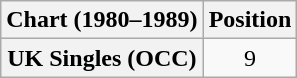<table class="wikitable plainrowheaders" style="text-align:center">
<tr>
<th scope="col">Chart (1980–1989)</th>
<th scope="col">Position</th>
</tr>
<tr>
<th scope="row">UK Singles (OCC)</th>
<td>9</td>
</tr>
</table>
